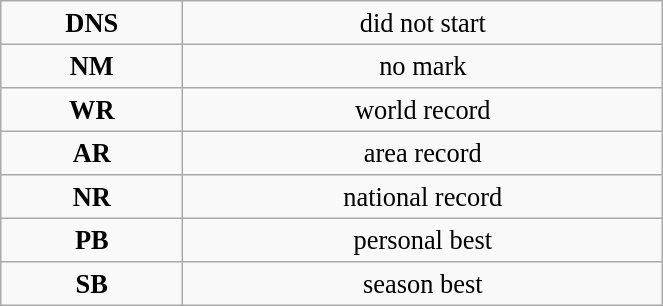<table class="wikitable" style=" text-align:center; font-size:110%;" width="35%">
<tr>
<td><strong>DNS</strong></td>
<td>did not start</td>
</tr>
<tr>
<td><strong>NM</strong></td>
<td>no mark</td>
</tr>
<tr>
<td><strong>WR</strong></td>
<td>world record</td>
</tr>
<tr>
<td><strong>AR</strong></td>
<td>area record</td>
</tr>
<tr>
<td><strong>NR</strong></td>
<td>national record</td>
</tr>
<tr>
<td><strong>PB</strong></td>
<td>personal best</td>
</tr>
<tr>
<td><strong>SB</strong></td>
<td>season best</td>
</tr>
</table>
